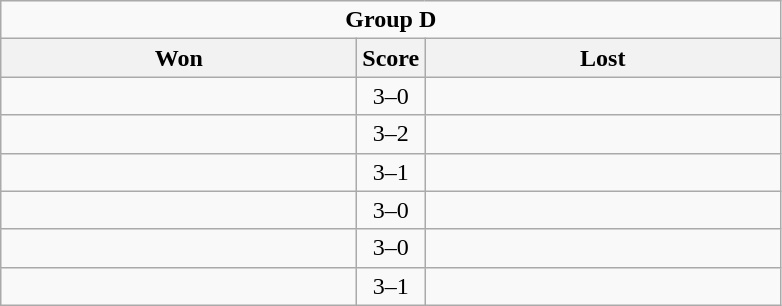<table class="wikitable" style="text-align: center;">
<tr>
<td colspan="3"><strong>Group D</strong></td>
</tr>
<tr>
<th scope="col" style="width: 230px;">Won</th>
<th scope="col" style="width: 30px;">Score</th>
<th scope="col" style="width: 230px;">Lost</th>
</tr>
<tr>
<td></td>
<td>3–0</td>
<td></td>
</tr>
<tr>
<td></td>
<td>3–2</td>
<td></td>
</tr>
<tr>
<td></td>
<td>3–1</td>
<td></td>
</tr>
<tr>
<td></td>
<td>3–0</td>
<td></td>
</tr>
<tr>
<td></td>
<td>3–0</td>
<td></td>
</tr>
<tr>
<td></td>
<td>3–1</td>
<td></td>
</tr>
</table>
